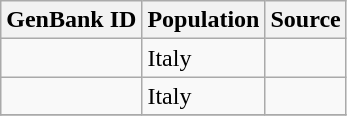<table class="wikitable sortable">
<tr>
<th scope="col">GenBank ID</th>
<th scope="col">Population</th>
<th scope="col">Source</th>
</tr>
<tr>
<td></td>
<td>Italy</td>
<td></td>
</tr>
<tr>
<td></td>
<td>Italy</td>
<td></td>
</tr>
<tr>
</tr>
</table>
